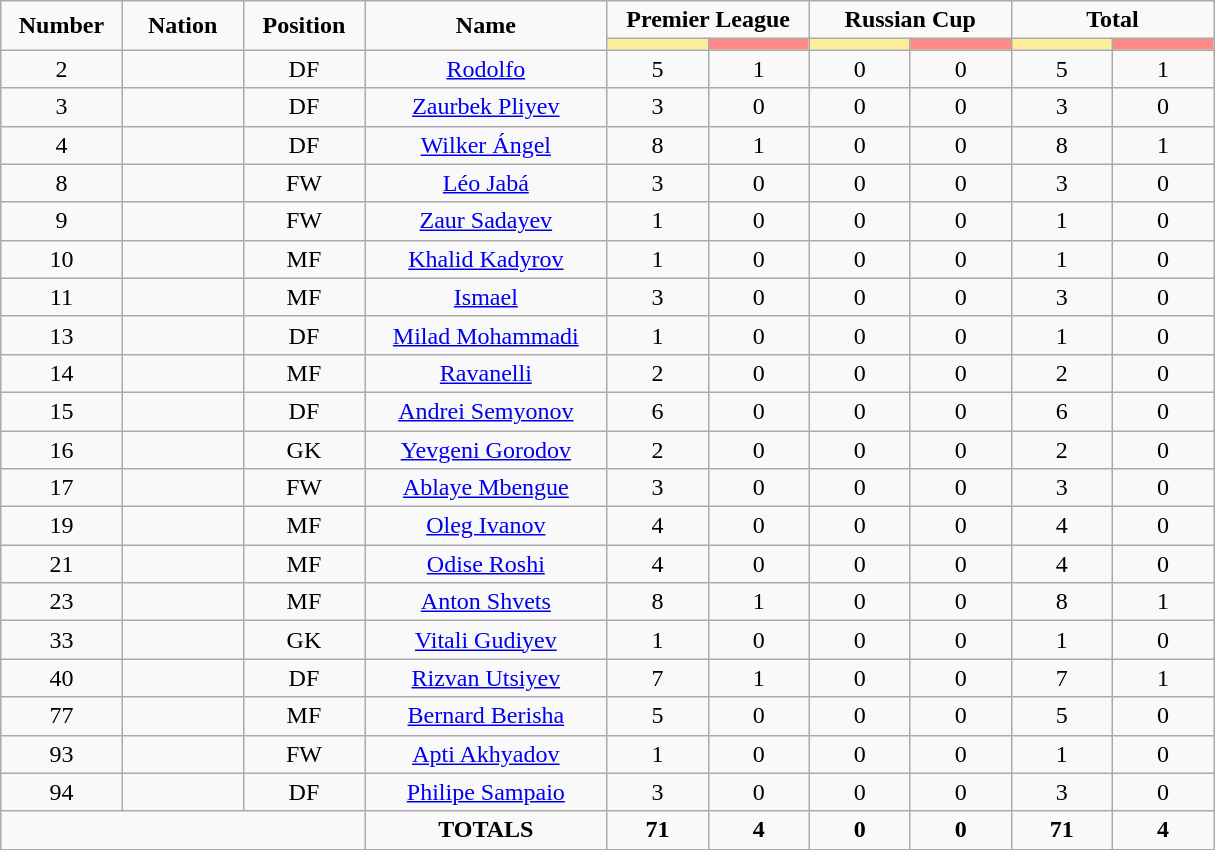<table class="wikitable" style="font-size: 100%; text-align: center;">
<tr>
<td rowspan=2 width="10%" align=center><strong>Number</strong></td>
<td rowspan=2 width="10%" align=center><strong>Nation</strong></td>
<td rowspan=2 width="10%" align=center><strong>Position</strong></td>
<td rowspan=2 width="20%" align=center><strong>Name</strong></td>
<td colspan=2 align=center><strong>Premier League</strong></td>
<td colspan=2 align=center><strong>Russian Cup</strong></td>
<td colspan=2 align=center><strong>Total</strong></td>
</tr>
<tr>
<th width=60 style="background: #FFEE99"></th>
<th width=60 style="background: #FF8888"></th>
<th width=60 style="background: #FFEE99"></th>
<th width=60 style="background: #FF8888"></th>
<th width=60 style="background: #FFEE99"></th>
<th width=60 style="background: #FF8888"></th>
</tr>
<tr>
<td>2</td>
<td></td>
<td>DF</td>
<td><a href='#'>Rodolfo</a></td>
<td>5</td>
<td>1</td>
<td>0</td>
<td>0</td>
<td>5</td>
<td>1</td>
</tr>
<tr>
<td>3</td>
<td></td>
<td>DF</td>
<td><a href='#'>Zaurbek Pliyev</a></td>
<td>3</td>
<td>0</td>
<td>0</td>
<td>0</td>
<td>3</td>
<td>0</td>
</tr>
<tr>
<td>4</td>
<td></td>
<td>DF</td>
<td><a href='#'>Wilker Ángel</a></td>
<td>8</td>
<td>1</td>
<td>0</td>
<td>0</td>
<td>8</td>
<td>1</td>
</tr>
<tr>
<td>8</td>
<td></td>
<td>FW</td>
<td><a href='#'>Léo Jabá</a></td>
<td>3</td>
<td>0</td>
<td>0</td>
<td>0</td>
<td>3</td>
<td>0</td>
</tr>
<tr>
<td>9</td>
<td></td>
<td>FW</td>
<td><a href='#'>Zaur Sadayev</a></td>
<td>1</td>
<td>0</td>
<td>0</td>
<td>0</td>
<td>1</td>
<td>0</td>
</tr>
<tr>
<td>10</td>
<td></td>
<td>MF</td>
<td><a href='#'>Khalid Kadyrov</a></td>
<td>1</td>
<td>0</td>
<td>0</td>
<td>0</td>
<td>1</td>
<td>0</td>
</tr>
<tr>
<td>11</td>
<td></td>
<td>MF</td>
<td><a href='#'>Ismael</a></td>
<td>3</td>
<td>0</td>
<td>0</td>
<td>0</td>
<td>3</td>
<td>0</td>
</tr>
<tr>
<td>13</td>
<td></td>
<td>DF</td>
<td><a href='#'>Milad Mohammadi</a></td>
<td>1</td>
<td>0</td>
<td>0</td>
<td>0</td>
<td>1</td>
<td>0</td>
</tr>
<tr>
<td>14</td>
<td></td>
<td>MF</td>
<td><a href='#'>Ravanelli</a></td>
<td>2</td>
<td>0</td>
<td>0</td>
<td>0</td>
<td>2</td>
<td>0</td>
</tr>
<tr>
<td>15</td>
<td></td>
<td>DF</td>
<td><a href='#'>Andrei Semyonov</a></td>
<td>6</td>
<td>0</td>
<td>0</td>
<td>0</td>
<td>6</td>
<td>0</td>
</tr>
<tr>
<td>16</td>
<td></td>
<td>GK</td>
<td><a href='#'>Yevgeni Gorodov</a></td>
<td>2</td>
<td>0</td>
<td>0</td>
<td>0</td>
<td>2</td>
<td>0</td>
</tr>
<tr>
<td>17</td>
<td></td>
<td>FW</td>
<td><a href='#'>Ablaye Mbengue</a></td>
<td>3</td>
<td>0</td>
<td>0</td>
<td>0</td>
<td>3</td>
<td>0</td>
</tr>
<tr>
<td>19</td>
<td></td>
<td>MF</td>
<td><a href='#'>Oleg Ivanov</a></td>
<td>4</td>
<td>0</td>
<td>0</td>
<td>0</td>
<td>4</td>
<td>0</td>
</tr>
<tr>
<td>21</td>
<td></td>
<td>MF</td>
<td><a href='#'>Odise Roshi</a></td>
<td>4</td>
<td>0</td>
<td>0</td>
<td>0</td>
<td>4</td>
<td>0</td>
</tr>
<tr>
<td>23</td>
<td></td>
<td>MF</td>
<td><a href='#'>Anton Shvets</a></td>
<td>8</td>
<td>1</td>
<td>0</td>
<td>0</td>
<td>8</td>
<td>1</td>
</tr>
<tr>
<td>33</td>
<td></td>
<td>GK</td>
<td><a href='#'>Vitali Gudiyev</a></td>
<td>1</td>
<td>0</td>
<td>0</td>
<td>0</td>
<td>1</td>
<td>0</td>
</tr>
<tr>
<td>40</td>
<td></td>
<td>DF</td>
<td><a href='#'>Rizvan Utsiyev</a></td>
<td>7</td>
<td>1</td>
<td>0</td>
<td>0</td>
<td>7</td>
<td>1</td>
</tr>
<tr>
<td>77</td>
<td></td>
<td>MF</td>
<td><a href='#'>Bernard Berisha</a></td>
<td>5</td>
<td>0</td>
<td>0</td>
<td>0</td>
<td>5</td>
<td>0</td>
</tr>
<tr>
<td>93</td>
<td></td>
<td>FW</td>
<td><a href='#'>Apti Akhyadov</a></td>
<td>1</td>
<td>0</td>
<td>0</td>
<td>0</td>
<td>1</td>
<td>0</td>
</tr>
<tr>
<td>94</td>
<td></td>
<td>DF</td>
<td><a href='#'>Philipe Sampaio</a></td>
<td>3</td>
<td>0</td>
<td>0</td>
<td>0</td>
<td>3</td>
<td>0</td>
</tr>
<tr>
<td colspan=3></td>
<td><strong>TOTALS</strong></td>
<td><strong>71</strong></td>
<td><strong>4</strong></td>
<td><strong>0</strong></td>
<td><strong>0</strong></td>
<td><strong>71</strong></td>
<td><strong>4</strong></td>
</tr>
</table>
